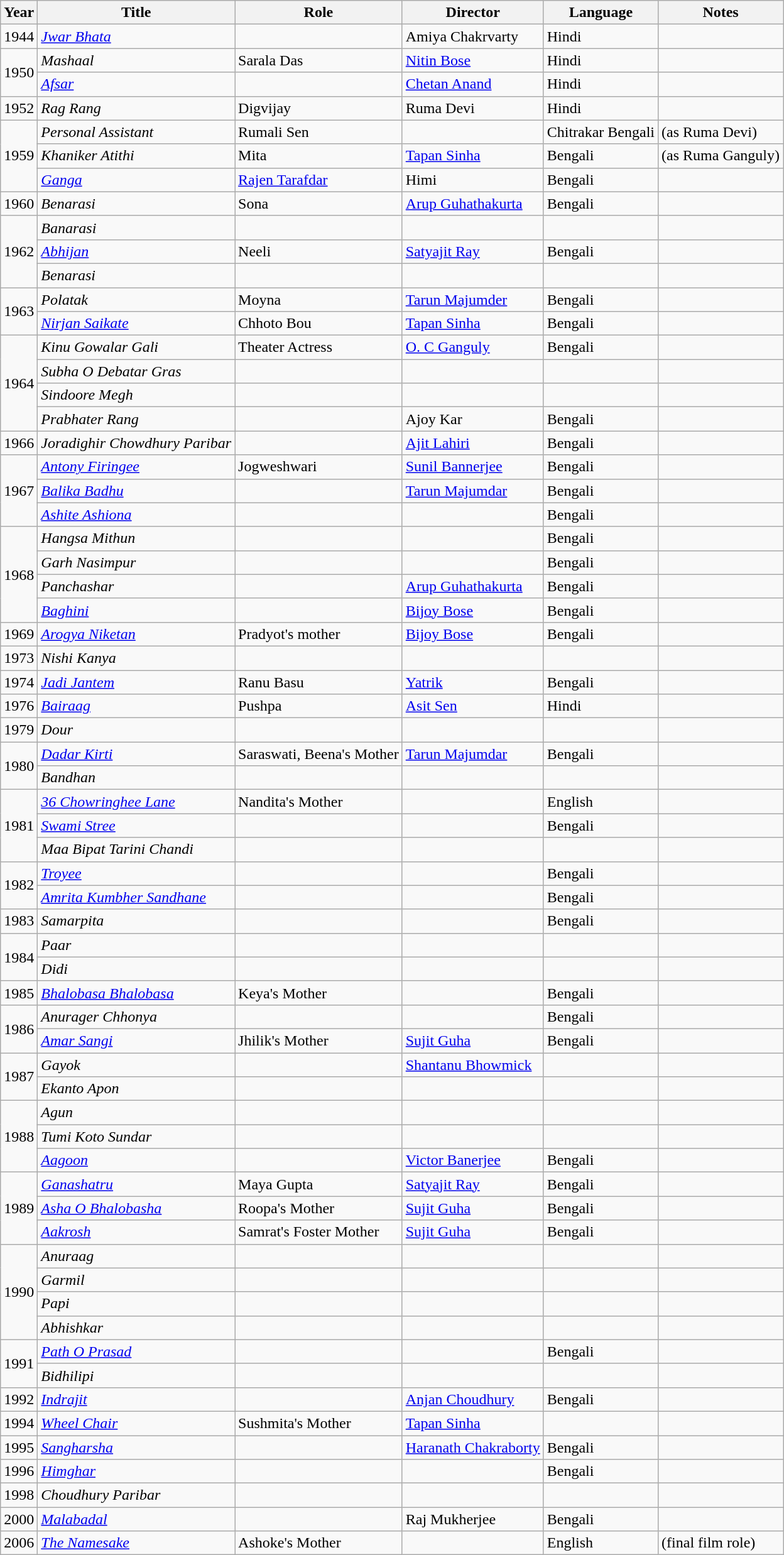<table class="wikitable">
<tr>
<th>Year</th>
<th>Title</th>
<th>Role</th>
<th>Director</th>
<th>Language</th>
<th>Notes</th>
</tr>
<tr>
<td>1944</td>
<td><em><a href='#'>Jwar Bhata</a></em></td>
<td></td>
<td>Amiya Chakrvarty</td>
<td>Hindi</td>
<td></td>
</tr>
<tr>
<td rowspan=2>1950</td>
<td><em>Mashaal</em></td>
<td>Sarala Das</td>
<td><a href='#'>Nitin Bose</a></td>
<td>Hindi</td>
<td></td>
</tr>
<tr>
<td><em><a href='#'>Afsar</a></em></td>
<td></td>
<td><a href='#'>Chetan Anand</a></td>
<td>Hindi</td>
<td></td>
</tr>
<tr>
<td>1952</td>
<td><em>Rag Rang</em></td>
<td>Digvijay</td>
<td>Ruma Devi</td>
<td>Hindi</td>
<td></td>
</tr>
<tr>
<td rowspan=3>1959</td>
<td><em>Personal Assistant</em></td>
<td>Rumali Sen</td>
<td></td>
<td>Chitrakar Bengali</td>
<td>(as Ruma Devi)</td>
</tr>
<tr>
<td><em>Khaniker Atithi</em></td>
<td>Mita</td>
<td><a href='#'>Tapan Sinha</a></td>
<td>Bengali</td>
<td>(as Ruma Ganguly)</td>
</tr>
<tr>
<td><em><a href='#'>Ganga</a></em></td>
<td><a href='#'>Rajen Tarafdar</a></td>
<td>Himi</td>
<td>Bengali</td>
<td></td>
</tr>
<tr>
<td>1960</td>
<td><em>Benarasi</em></td>
<td>Sona</td>
<td><a href='#'>Arup Guhathakurta</a></td>
<td>Bengali</td>
<td></td>
</tr>
<tr>
<td rowspan=3>1962</td>
<td><em>Banarasi</em></td>
<td></td>
<td></td>
<td></td>
<td></td>
</tr>
<tr>
<td><em><a href='#'>Abhijan</a></em></td>
<td>Neeli</td>
<td><a href='#'>Satyajit Ray</a></td>
<td>Bengali</td>
<td></td>
</tr>
<tr>
<td><em>Benarasi</em></td>
<td></td>
<td></td>
<td></td>
<td></td>
</tr>
<tr>
<td rowspan=2>1963</td>
<td><em>Polatak</em></td>
<td>Moyna</td>
<td><a href='#'>Tarun Majumder</a></td>
<td>Bengali</td>
<td></td>
</tr>
<tr>
<td><em><a href='#'>Nirjan Saikate</a></em></td>
<td>Chhoto Bou</td>
<td><a href='#'>Tapan Sinha</a></td>
<td>Bengali</td>
<td></td>
</tr>
<tr>
<td rowspan=4>1964</td>
<td><em>Kinu Gowalar Gali</em></td>
<td>Theater Actress</td>
<td><a href='#'>O. C Ganguly</a></td>
<td>Bengali</td>
<td></td>
</tr>
<tr>
<td><em>Subha O Debatar Gras</em></td>
<td></td>
<td></td>
<td></td>
<td></td>
</tr>
<tr>
<td><em>Sindoore Megh</em></td>
<td></td>
<td></td>
<td></td>
<td></td>
</tr>
<tr>
<td><em>Prabhater Rang</em></td>
<td></td>
<td>Ajoy Kar</td>
<td>Bengali</td>
<td></td>
</tr>
<tr>
<td>1966</td>
<td><em>Joradighir Chowdhury Paribar</em></td>
<td></td>
<td><a href='#'>Ajit Lahiri</a></td>
<td>Bengali</td>
<td></td>
</tr>
<tr>
<td rowspan=3>1967</td>
<td><em><a href='#'>Antony Firingee</a></em></td>
<td>Jogweshwari</td>
<td><a href='#'>Sunil Bannerjee</a></td>
<td>Bengali</td>
<td></td>
</tr>
<tr>
<td><em><a href='#'>Balika Badhu</a></em></td>
<td></td>
<td><a href='#'>Tarun Majumdar</a></td>
<td>Bengali</td>
<td></td>
</tr>
<tr>
<td><em><a href='#'>Ashite Ashiona</a></em></td>
<td></td>
<td></td>
<td>Bengali</td>
<td></td>
</tr>
<tr>
<td rowspan=4>1968</td>
<td><em>Hangsa Mithun</em></td>
<td></td>
<td></td>
<td>Bengali</td>
<td></td>
</tr>
<tr>
<td><em>Garh Nasimpur</em></td>
<td></td>
<td></td>
<td>Bengali</td>
<td></td>
</tr>
<tr>
<td><em>Panchashar</em></td>
<td></td>
<td><a href='#'>Arup Guhathakurta</a></td>
<td>Bengali</td>
<td></td>
</tr>
<tr>
<td><em><a href='#'>Baghini</a></em></td>
<td></td>
<td><a href='#'>Bijoy Bose</a></td>
<td>Bengali</td>
<td></td>
</tr>
<tr>
<td>1969</td>
<td><em><a href='#'>Arogya Niketan</a></em></td>
<td>Pradyot's mother</td>
<td><a href='#'>Bijoy Bose</a></td>
<td>Bengali</td>
<td></td>
</tr>
<tr>
<td>1973</td>
<td><em>Nishi Kanya</em></td>
<td></td>
<td></td>
<td></td>
<td></td>
</tr>
<tr>
<td>1974</td>
<td><em><a href='#'>Jadi Jantem</a></em></td>
<td>Ranu Basu</td>
<td><a href='#'>Yatrik</a></td>
<td>Bengali</td>
<td></td>
</tr>
<tr>
<td>1976</td>
<td><em><a href='#'>Bairaag</a></em></td>
<td>Pushpa</td>
<td><a href='#'>Asit Sen</a></td>
<td>Hindi</td>
<td></td>
</tr>
<tr>
<td>1979</td>
<td><em>Dour</em></td>
<td></td>
<td></td>
<td></td>
<td></td>
</tr>
<tr>
<td rowspan=2>1980</td>
<td><em><a href='#'>Dadar Kirti</a></em></td>
<td>Saraswati, Beena's Mother</td>
<td><a href='#'>Tarun Majumdar</a></td>
<td>Bengali</td>
<td></td>
</tr>
<tr>
<td><em>Bandhan</em></td>
<td></td>
<td></td>
<td></td>
<td></td>
</tr>
<tr>
<td rowspan=3>1981</td>
<td><em><a href='#'>36 Chowringhee Lane</a></em></td>
<td>Nandita's Mother</td>
<td></td>
<td>English</td>
<td></td>
</tr>
<tr>
<td><em><a href='#'>Swami Stree</a></em></td>
<td></td>
<td></td>
<td>Bengali</td>
<td></td>
</tr>
<tr>
<td><em>Maa Bipat Tarini Chandi</em></td>
<td></td>
<td></td>
<td></td>
<td></td>
</tr>
<tr>
<td rowspan=2>1982</td>
<td><em><a href='#'>Troyee</a></em></td>
<td></td>
<td></td>
<td>Bengali</td>
<td></td>
</tr>
<tr>
<td><em><a href='#'>Amrita Kumbher Sandhane</a></em></td>
<td></td>
<td></td>
<td>Bengali</td>
<td></td>
</tr>
<tr>
<td>1983</td>
<td><em>Samarpita</em></td>
<td></td>
<td></td>
<td>Bengali</td>
<td></td>
</tr>
<tr>
<td rowspan=2>1984</td>
<td><em>Paar</em></td>
<td></td>
<td></td>
<td></td>
<td></td>
</tr>
<tr>
<td><em>Didi</em></td>
<td></td>
<td></td>
<td></td>
<td></td>
</tr>
<tr>
<td>1985</td>
<td><em><a href='#'>Bhalobasa Bhalobasa</a></em></td>
<td>Keya's Mother</td>
<td></td>
<td>Bengali</td>
<td></td>
</tr>
<tr>
<td rowspan=2>1986</td>
<td><em>Anurager Chhonya</em></td>
<td></td>
<td></td>
<td>Bengali</td>
<td></td>
</tr>
<tr>
<td><em><a href='#'>Amar Sangi</a></em></td>
<td>Jhilik's Mother</td>
<td><a href='#'>Sujit Guha</a></td>
<td>Bengali</td>
<td></td>
</tr>
<tr>
<td rowspan=2>1987</td>
<td><em>Gayok</em></td>
<td></td>
<td><a href='#'>Shantanu Bhowmick</a></td>
<td></td>
<td></td>
</tr>
<tr>
<td><em>Ekanto Apon</em></td>
<td></td>
<td></td>
<td></td>
<td></td>
</tr>
<tr>
<td rowspan=3>1988</td>
<td><em>Agun</em></td>
<td></td>
<td></td>
<td></td>
<td></td>
</tr>
<tr>
<td><em>Tumi Koto Sundar</em></td>
<td></td>
<td></td>
<td></td>
<td></td>
</tr>
<tr>
<td><em><a href='#'>Aagoon</a></em></td>
<td></td>
<td><a href='#'>Victor Banerjee</a></td>
<td>Bengali</td>
<td></td>
</tr>
<tr>
<td rowspan=3>1989</td>
<td><em><a href='#'>Ganashatru</a></em></td>
<td>Maya Gupta</td>
<td><a href='#'>Satyajit Ray</a></td>
<td>Bengali</td>
<td></td>
</tr>
<tr>
<td><em><a href='#'>Asha O Bhalobasha</a></em></td>
<td>Roopa's Mother</td>
<td><a href='#'>Sujit Guha</a></td>
<td>Bengali</td>
<td></td>
</tr>
<tr>
<td><em><a href='#'>Aakrosh</a></em></td>
<td>Samrat's Foster Mother</td>
<td><a href='#'>Sujit Guha</a></td>
<td>Bengali</td>
<td></td>
</tr>
<tr>
<td rowspan=4>1990</td>
<td><em>Anuraag</em></td>
<td></td>
<td></td>
<td></td>
<td></td>
</tr>
<tr>
<td><em>Garmil</em></td>
<td></td>
<td></td>
<td></td>
<td></td>
</tr>
<tr>
<td><em>Papi</em></td>
<td></td>
<td></td>
<td></td>
<td></td>
</tr>
<tr>
<td><em>Abhishkar</em></td>
<td></td>
<td></td>
<td></td>
<td></td>
</tr>
<tr>
<td rowspan=2>1991</td>
<td><em><a href='#'>Path O Prasad</a></em></td>
<td></td>
<td></td>
<td>Bengali</td>
<td></td>
</tr>
<tr>
<td><em>Bidhilipi</em></td>
<td></td>
<td></td>
<td></td>
<td></td>
</tr>
<tr>
<td>1992</td>
<td><em><a href='#'>Indrajit</a></em></td>
<td></td>
<td><a href='#'>Anjan Choudhury</a></td>
<td>Bengali</td>
<td></td>
</tr>
<tr>
<td>1994</td>
<td><em><a href='#'>Wheel Chair</a></em></td>
<td>Sushmita's Mother</td>
<td><a href='#'>Tapan Sinha</a></td>
<td></td>
<td></td>
</tr>
<tr>
<td>1995</td>
<td><em><a href='#'>Sangharsha</a></em></td>
<td></td>
<td><a href='#'>Haranath Chakraborty</a></td>
<td>Bengali</td>
<td></td>
</tr>
<tr>
<td>1996</td>
<td><em><a href='#'>Himghar</a></em></td>
<td></td>
<td></td>
<td>Bengali</td>
<td></td>
</tr>
<tr>
<td>1998</td>
<td><em>Choudhury Paribar</em></td>
<td></td>
<td></td>
<td></td>
<td></td>
</tr>
<tr>
<td>2000</td>
<td><em><a href='#'>Malabadal</a></em></td>
<td></td>
<td>Raj Mukherjee</td>
<td>Bengali</td>
<td></td>
</tr>
<tr>
<td>2006</td>
<td><em><a href='#'>The Namesake</a></em></td>
<td>Ashoke's Mother</td>
<td></td>
<td>English</td>
<td>(final film role)</td>
</tr>
</table>
